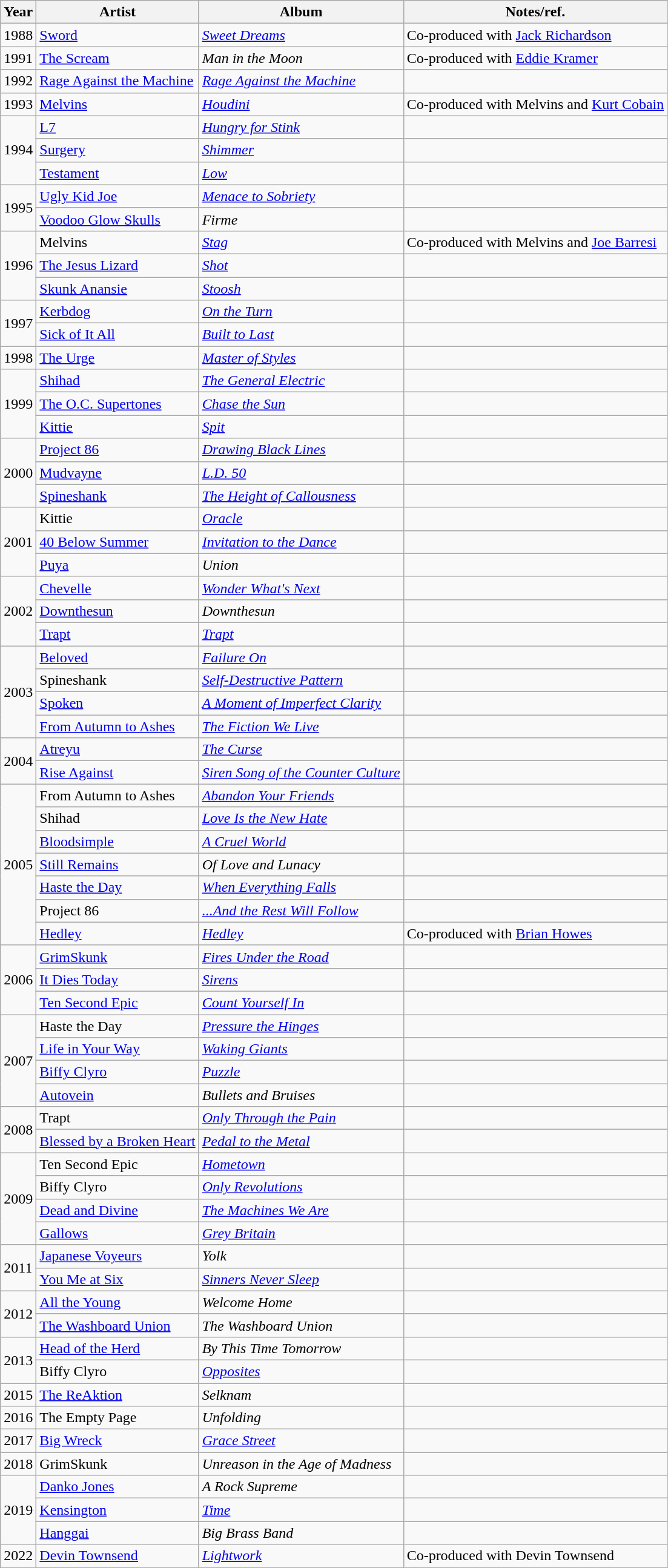<table class="wikitable sortable">
<tr>
<th>Year</th>
<th>Artist</th>
<th>Album</th>
<th>Notes/ref.</th>
</tr>
<tr>
<td>1988</td>
<td><a href='#'>Sword</a></td>
<td><em><a href='#'>Sweet Dreams</a></em></td>
<td>Co-produced with <a href='#'>Jack Richardson</a></td>
</tr>
<tr>
<td>1991</td>
<td><a href='#'>The Scream</a></td>
<td><em>Man in the Moon</em></td>
<td>Co-produced with <a href='#'>Eddie Kramer</a></td>
</tr>
<tr>
<td>1992</td>
<td><a href='#'>Rage Against the Machine</a></td>
<td><em><a href='#'>Rage Against the Machine</a></em></td>
<td></td>
</tr>
<tr>
<td>1993</td>
<td><a href='#'>Melvins</a></td>
<td><em><a href='#'>Houdini</a></em></td>
<td>Co-produced with Melvins and <a href='#'>Kurt Cobain</a></td>
</tr>
<tr>
<td rowspan=3>1994</td>
<td><a href='#'>L7</a></td>
<td><em><a href='#'>Hungry for Stink</a></em></td>
<td></td>
</tr>
<tr>
<td><a href='#'>Surgery</a></td>
<td><em><a href='#'>Shimmer</a></em></td>
<td></td>
</tr>
<tr>
<td><a href='#'>Testament</a></td>
<td><em><a href='#'>Low</a></em></td>
<td></td>
</tr>
<tr>
<td rowspan=2>1995</td>
<td><a href='#'>Ugly Kid Joe</a></td>
<td><em><a href='#'>Menace to Sobriety</a></em></td>
<td></td>
</tr>
<tr>
<td><a href='#'>Voodoo Glow Skulls</a></td>
<td><em>Firme</em></td>
<td></td>
</tr>
<tr>
<td rowspan=3>1996</td>
<td>Melvins</td>
<td><em><a href='#'>Stag</a></em></td>
<td>Co-produced with Melvins and <a href='#'>Joe Barresi</a></td>
</tr>
<tr>
<td><a href='#'>The Jesus Lizard</a></td>
<td><em><a href='#'>Shot</a></em></td>
<td></td>
</tr>
<tr>
<td><a href='#'>Skunk Anansie</a></td>
<td><em><a href='#'>Stoosh</a></em></td>
<td></td>
</tr>
<tr>
<td rowspan=2>1997</td>
<td><a href='#'>Kerbdog</a></td>
<td><em><a href='#'>On the Turn</a></em></td>
<td></td>
</tr>
<tr>
<td><a href='#'>Sick of It All</a></td>
<td><em><a href='#'>Built to Last</a></em></td>
<td></td>
</tr>
<tr>
<td>1998</td>
<td><a href='#'>The Urge</a></td>
<td><em><a href='#'>Master of Styles</a></em></td>
<td></td>
</tr>
<tr>
<td rowspan=3>1999</td>
<td><a href='#'>Shihad</a></td>
<td><em><a href='#'>The General Electric</a></em></td>
<td></td>
</tr>
<tr>
<td><a href='#'>The O.C. Supertones</a></td>
<td><em><a href='#'>Chase the Sun</a></em></td>
<td></td>
</tr>
<tr>
<td><a href='#'>Kittie</a></td>
<td><em><a href='#'>Spit</a></em></td>
<td></td>
</tr>
<tr>
<td rowspan=3>2000</td>
<td><a href='#'>Project 86</a></td>
<td><em><a href='#'>Drawing Black Lines</a></em></td>
<td></td>
</tr>
<tr>
<td><a href='#'>Mudvayne</a></td>
<td><em><a href='#'>L.D. 50</a></em></td>
<td></td>
</tr>
<tr>
<td><a href='#'>Spineshank</a></td>
<td><em><a href='#'>The Height of Callousness</a></em></td>
<td></td>
</tr>
<tr>
<td rowspan=3>2001</td>
<td>Kittie</td>
<td><em><a href='#'>Oracle</a></em></td>
<td></td>
</tr>
<tr>
<td><a href='#'>40 Below Summer</a></td>
<td><em><a href='#'>Invitation to the Dance</a></em></td>
<td></td>
</tr>
<tr>
<td><a href='#'>Puya</a></td>
<td><em>Union</em></td>
<td></td>
</tr>
<tr>
<td rowspan=3>2002</td>
<td><a href='#'>Chevelle</a></td>
<td><em><a href='#'>Wonder What's Next</a></em></td>
<td></td>
</tr>
<tr>
<td><a href='#'>Downthesun</a></td>
<td><em>Downthesun</em></td>
<td></td>
</tr>
<tr>
<td><a href='#'>Trapt</a></td>
<td><em><a href='#'>Trapt</a></em></td>
<td></td>
</tr>
<tr>
<td rowspan=4>2003</td>
<td><a href='#'>Beloved</a></td>
<td><em><a href='#'>Failure On</a></em></td>
<td></td>
</tr>
<tr>
<td>Spineshank</td>
<td><em><a href='#'>Self-Destructive Pattern</a></em></td>
<td></td>
</tr>
<tr>
<td><a href='#'>Spoken</a></td>
<td><em><a href='#'>A Moment of Imperfect Clarity</a></em></td>
<td></td>
</tr>
<tr>
<td><a href='#'>From Autumn to Ashes</a></td>
<td><em><a href='#'>The Fiction We Live</a></em></td>
<td></td>
</tr>
<tr>
<td rowspan=2>2004</td>
<td><a href='#'>Atreyu</a></td>
<td><em><a href='#'>The Curse</a></em></td>
<td></td>
</tr>
<tr>
<td><a href='#'>Rise Against</a></td>
<td><em><a href='#'>Siren Song of the Counter Culture</a></em></td>
<td></td>
</tr>
<tr>
<td rowspan=7>2005</td>
<td>From Autumn to Ashes</td>
<td><em><a href='#'>Abandon Your Friends</a></em></td>
<td></td>
</tr>
<tr>
<td>Shihad</td>
<td><em><a href='#'>Love Is the New Hate</a></em></td>
<td></td>
</tr>
<tr>
<td><a href='#'>Bloodsimple</a></td>
<td><em><a href='#'>A Cruel World</a></em></td>
<td></td>
</tr>
<tr>
<td><a href='#'>Still Remains</a></td>
<td><em>Of Love and Lunacy</em></td>
<td></td>
</tr>
<tr>
<td><a href='#'>Haste the Day</a></td>
<td><em><a href='#'>When Everything Falls</a></em></td>
<td></td>
</tr>
<tr>
<td>Project 86</td>
<td><em><a href='#'>...And the Rest Will Follow</a></em></td>
<td></td>
</tr>
<tr>
<td><a href='#'>Hedley</a></td>
<td><em><a href='#'>Hedley</a></em></td>
<td>Co-produced with <a href='#'>Brian Howes</a></td>
</tr>
<tr>
<td rowspan=3>2006</td>
<td><a href='#'>GrimSkunk</a></td>
<td><em><a href='#'>Fires Under the Road</a></em></td>
<td></td>
</tr>
<tr>
<td><a href='#'>It Dies Today</a></td>
<td><em><a href='#'>Sirens</a></em></td>
<td></td>
</tr>
<tr>
<td><a href='#'>Ten Second Epic</a></td>
<td><em><a href='#'>Count Yourself In</a></em></td>
<td></td>
</tr>
<tr>
<td rowspan=4>2007</td>
<td>Haste the Day</td>
<td><em><a href='#'>Pressure the Hinges</a></em></td>
<td></td>
</tr>
<tr>
<td><a href='#'>Life in Your Way</a></td>
<td><em><a href='#'>Waking Giants</a></em></td>
<td></td>
</tr>
<tr>
<td><a href='#'>Biffy Clyro</a></td>
<td><em><a href='#'>Puzzle</a></em></td>
<td></td>
</tr>
<tr>
<td><a href='#'>Autovein</a></td>
<td><em>Bullets and Bruises</em></td>
<td></td>
</tr>
<tr>
<td rowspan=2>2008</td>
<td>Trapt</td>
<td><em><a href='#'>Only Through the Pain</a></em></td>
<td></td>
</tr>
<tr>
<td><a href='#'>Blessed by a Broken Heart</a></td>
<td><em><a href='#'>Pedal to the Metal</a></em></td>
<td></td>
</tr>
<tr>
<td rowspan=4>2009</td>
<td>Ten Second Epic</td>
<td><em><a href='#'>Hometown</a></em></td>
<td></td>
</tr>
<tr>
<td>Biffy Clyro</td>
<td><em><a href='#'>Only Revolutions</a></em></td>
<td></td>
</tr>
<tr>
<td><a href='#'>Dead and Divine</a></td>
<td><em><a href='#'>The Machines We Are</a></em></td>
<td></td>
</tr>
<tr>
<td><a href='#'>Gallows</a></td>
<td><em><a href='#'>Grey Britain</a></em></td>
<td></td>
</tr>
<tr>
<td rowspan=2>2011</td>
<td><a href='#'>Japanese Voyeurs</a></td>
<td><em>Yolk</em></td>
<td></td>
</tr>
<tr>
<td><a href='#'>You Me at Six</a></td>
<td><em><a href='#'>Sinners Never Sleep</a></em></td>
<td></td>
</tr>
<tr>
<td rowspan=2>2012</td>
<td><a href='#'>All the Young</a></td>
<td><em>Welcome Home</em></td>
<td></td>
</tr>
<tr>
<td><a href='#'>The Washboard Union</a></td>
<td><em>The Washboard Union</em></td>
<td></td>
</tr>
<tr>
<td rowspan=2>2013</td>
<td><a href='#'>Head of the Herd</a></td>
<td><em>By This Time Tomorrow</em></td>
<td></td>
</tr>
<tr>
<td>Biffy Clyro</td>
<td><em><a href='#'>Opposites</a></em></td>
<td></td>
</tr>
<tr>
<td>2015</td>
<td><a href='#'>The ReAktion</a></td>
<td><em>Selknam</em></td>
<td></td>
</tr>
<tr>
<td>2016</td>
<td>The Empty Page</td>
<td><em>Unfolding</em></td>
<td></td>
</tr>
<tr>
<td>2017</td>
<td><a href='#'>Big Wreck</a></td>
<td><em><a href='#'>Grace Street</a></em></td>
<td></td>
</tr>
<tr>
<td>2018</td>
<td>GrimSkunk</td>
<td><em>Unreason in the Age of Madness</em></td>
<td></td>
</tr>
<tr>
<td rowspan=3>2019</td>
<td><a href='#'>Danko Jones</a></td>
<td><em>A Rock Supreme</em></td>
<td></td>
</tr>
<tr>
<td><a href='#'>Kensington</a></td>
<td><em><a href='#'>Time</a></em></td>
<td></td>
</tr>
<tr>
<td><a href='#'>Hanggai</a></td>
<td><em>Big Brass Band</em></td>
<td></td>
</tr>
<tr>
<td>2022</td>
<td><a href='#'>Devin Townsend</a></td>
<td><em><a href='#'>Lightwork</a></em></td>
<td>Co-produced with Devin Townsend</td>
</tr>
</table>
